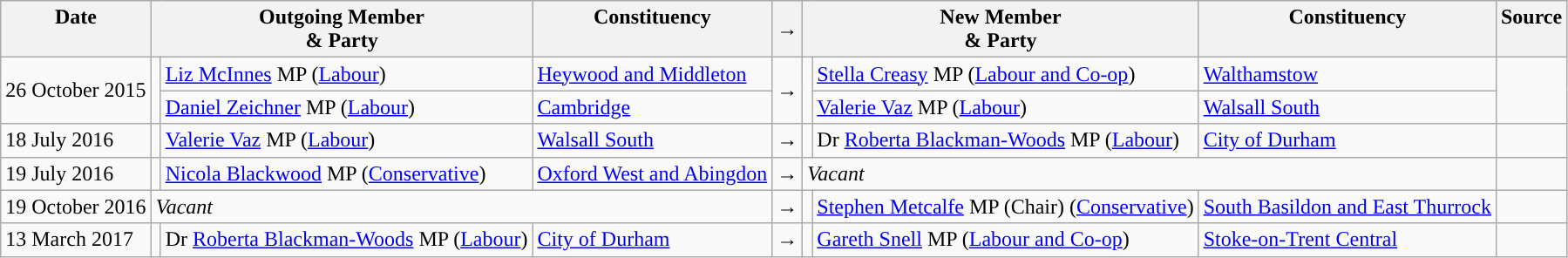<table class="wikitable">
<tr>
<th valign="top">Date</th>
<th colspan="2" valign="top">Outgoing Member<br>& Party</th>
<th valign="top">Constituency</th>
<th>→</th>
<th colspan="2" valign="top">New Member<br>& Party</th>
<th valign="top">Constituency</th>
<th valign="top">Source</th>
</tr>
<tr>
<td rowspan=2>26 October 2015</td>
<td rowspan=2 style="color:inherit;background:"></td>
<td><a href='#'>Liz McInnes</a> MP (<a href='#'>Labour</a>)</td>
<td><a href='#'>Heywood and Middleton</a></td>
<td rowspan=2>→</td>
<td rowspan=2 style="color:inherit;background:"></td>
<td><a href='#'>Stella Creasy</a> MP (<a href='#'>Labour and Co-op</a>)</td>
<td><a href='#'>Walthamstow</a></td>
<td rowspan=2></td>
</tr>
<tr>
<td><a href='#'>Daniel Zeichner</a> MP (<a href='#'>Labour</a>)</td>
<td><a href='#'>Cambridge</a></td>
<td><a href='#'>Valerie Vaz</a> MP (<a href='#'>Labour</a>)</td>
<td><a href='#'>Walsall South</a></td>
</tr>
<tr>
<td>18 July 2016</td>
<td style="color:inherit;background:"></td>
<td><a href='#'>Valerie Vaz</a> MP (<a href='#'>Labour</a>)</td>
<td><a href='#'>Walsall South</a></td>
<td>→</td>
<td style="color:inherit;background:"></td>
<td>Dr <a href='#'>Roberta Blackman-Woods</a> MP (<a href='#'>Labour</a>)</td>
<td><a href='#'>City of Durham</a></td>
<td></td>
</tr>
<tr>
<td>19 July 2016</td>
<td style="color:inherit;background:"></td>
<td><a href='#'>Nicola Blackwood</a> MP (<a href='#'>Conservative</a>)</td>
<td><a href='#'>Oxford West and Abingdon</a></td>
<td>→</td>
<td colspan=3><em>Vacant</em></td>
<td></td>
</tr>
<tr>
<td>19 October 2016</td>
<td colspan=3><em>Vacant</em></td>
<td>→</td>
<td style="color:inherit;background:"></td>
<td><a href='#'>Stephen Metcalfe</a> MP (Chair) (<a href='#'>Conservative</a>)</td>
<td><a href='#'>South Basildon and East Thurrock</a></td>
<td></td>
</tr>
<tr>
<td>13 March 2017</td>
<td style="color:inherit;background:"></td>
<td>Dr <a href='#'>Roberta Blackman-Woods</a> MP (<a href='#'>Labour</a>)</td>
<td><a href='#'>City of Durham</a></td>
<td>→</td>
<td style="color:inherit;background:"></td>
<td><a href='#'>Gareth Snell</a> MP (<a href='#'>Labour and Co-op</a>)</td>
<td><a href='#'>Stoke-on-Trent Central</a></td>
<td></td>
</tr>
</table>
